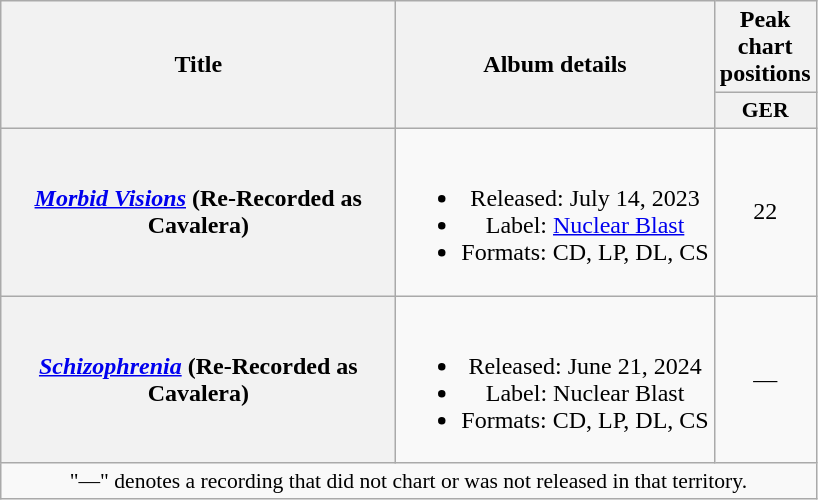<table class="wikitable plainrowheaders" style="text-align:center;">
<tr>
<th scope="col" rowspan="2" style="width:16em;">Title</th>
<th scope="col" rowspan="2">Album details</th>
<th scope="col">Peak chart positions</th>
</tr>
<tr>
<th scope="col" style="width:3em;font-size:90%;">GER</th>
</tr>
<tr>
<th scope="row"><em><a href='#'>Morbid Visions</a></em> (Re-Recorded as <strong>Cavalera</strong>)</th>
<td><br><ul><li>Released: July 14, 2023</li><li>Label: <a href='#'>Nuclear Blast</a></li><li>Formats: CD, LP, DL, CS</li></ul></td>
<td>22</td>
</tr>
<tr>
<th scope="row"><em><a href='#'>Schizophrenia</a></em> (Re-Recorded as <strong>Cavalera</strong>)</th>
<td><br><ul><li>Released: June 21, 2024</li><li>Label: Nuclear Blast</li><li>Formats: CD, LP, DL, CS</li></ul></td>
<td>—</td>
</tr>
<tr>
<td colspan="15" style="font-size:90%">"—" denotes a recording that did not chart or was not released in that territory.</td>
</tr>
</table>
